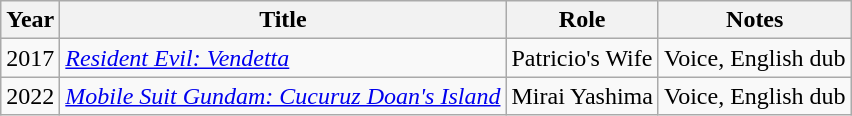<table class="wikitable sortable">
<tr>
<th>Year</th>
<th>Title</th>
<th>Role</th>
<th class="unsortable">Notes</th>
</tr>
<tr>
<td>2017</td>
<td><em><a href='#'>Resident Evil: Vendetta</a></em></td>
<td>Patricio's Wife</td>
<td>Voice, English dub</td>
</tr>
<tr>
<td>2022</td>
<td><em><a href='#'>Mobile Suit Gundam: Cucuruz Doan's Island</a></em></td>
<td>Mirai Yashima</td>
<td>Voice, English dub</td>
</tr>
</table>
